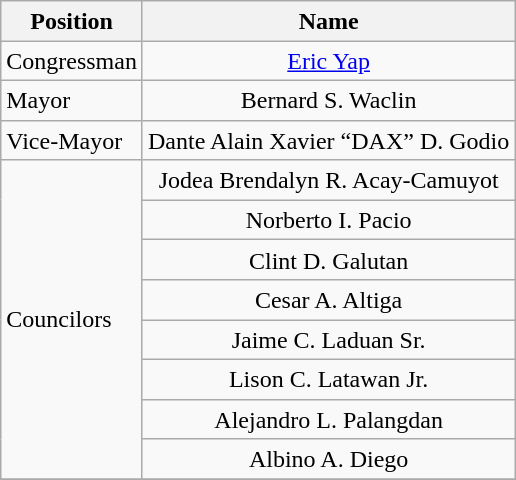<table class="wikitable" style="line-height:1.20em; font-size:100%;">
<tr>
<th>Position</th>
<th>Name</th>
</tr>
<tr>
<td>Congressman</td>
<td style="text-align:center;"><a href='#'>Eric Yap</a></td>
</tr>
<tr>
<td>Mayor</td>
<td style="text-align:center;">Bernard S. Waclin</td>
</tr>
<tr>
<td>Vice-Mayor</td>
<td style="text-align:center;">Dante Alain Xavier “DAX” D. Godio</td>
</tr>
<tr>
<td rowspan=8>Councilors</td>
<td style="text-align:center;">Jodea Brendalyn R. Acay-Camuyot</td>
</tr>
<tr>
<td style="text-align:center;">Norberto I. Pacio</td>
</tr>
<tr>
<td style="text-align:center;">Clint D. Galutan</td>
</tr>
<tr>
<td style="text-align:center;">Cesar A. Altiga</td>
</tr>
<tr>
<td style="text-align:center;">Jaime C. Laduan Sr.</td>
</tr>
<tr>
<td style="text-align:center;">Lison C. Latawan Jr.</td>
</tr>
<tr>
<td style="text-align:center;">Alejandro L. Palangdan</td>
</tr>
<tr>
<td style="text-align:center;">Albino A. Diego</td>
</tr>
<tr>
</tr>
</table>
